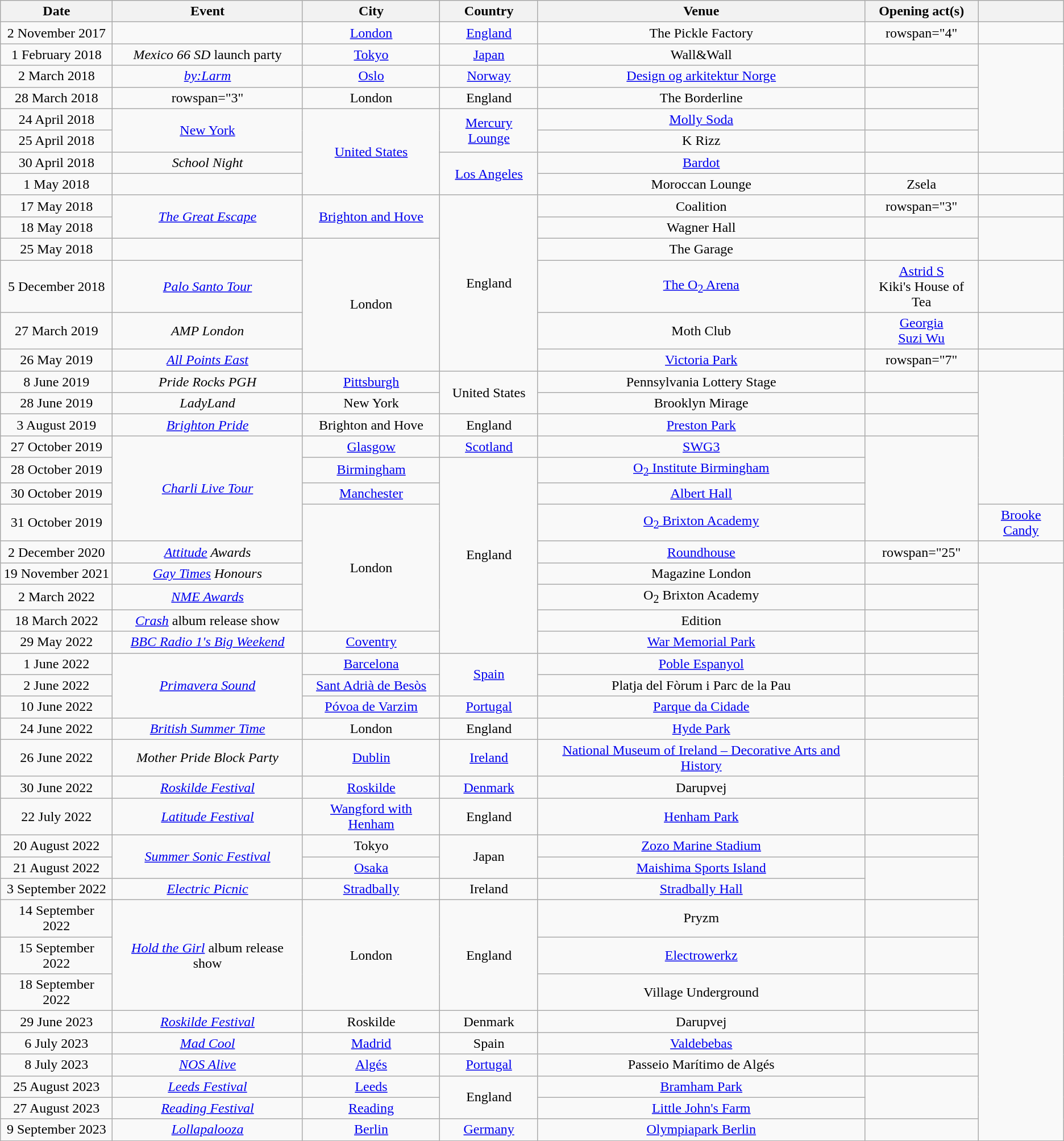<table class="wikitable" style="text-align:center;">
<tr>
<th>Date</th>
<th>Event</th>
<th>City</th>
<th>Country</th>
<th>Venue</th>
<th>Opening act(s)</th>
<th></th>
</tr>
<tr>
<td>2 November 2017</td>
<td></td>
<td><a href='#'>London</a></td>
<td><a href='#'>England</a></td>
<td>The Pickle Factory</td>
<td>rowspan="4" </td>
<td></td>
</tr>
<tr>
<td>1 February 2018</td>
<td><em>Mexico 66 SD</em> launch party</td>
<td><a href='#'>Tokyo</a></td>
<td><a href='#'>Japan</a></td>
<td>Wall&Wall</td>
<td></td>
</tr>
<tr>
<td>2 March 2018</td>
<td><em><a href='#'>by:Larm</a></em></td>
<td><a href='#'>Oslo</a></td>
<td><a href='#'>Norway</a></td>
<td><a href='#'>Design og arkitektur Norge</a></td>
<td></td>
</tr>
<tr>
<td>28 March 2018</td>
<td>rowspan="3" </td>
<td>London</td>
<td>England</td>
<td>The Borderline</td>
<td></td>
</tr>
<tr>
<td>24 April 2018</td>
<td rowspan="2"><a href='#'>New York</a></td>
<td rowspan="4"><a href='#'>United States</a></td>
<td rowspan="2"><a href='#'>Mercury Lounge</a></td>
<td><a href='#'>Molly Soda</a></td>
<td></td>
</tr>
<tr>
<td>25 April 2018</td>
<td>K Rizz</td>
<td></td>
</tr>
<tr>
<td>30 April 2018</td>
<td><em>School Night</em></td>
<td rowspan="2"><a href='#'>Los Angeles</a></td>
<td><a href='#'>Bardot</a></td>
<td></td>
<td></td>
</tr>
<tr>
<td>1 May 2018</td>
<td></td>
<td>Moroccan Lounge</td>
<td>Zsela</td>
<td></td>
</tr>
<tr>
<td>17 May 2018</td>
<td rowspan="2"><a href='#'><em>The Great Escape</em></a></td>
<td rowspan="2"><a href='#'>Brighton and Hove</a></td>
<td rowspan="6">England</td>
<td>Coalition</td>
<td>rowspan="3" </td>
<td></td>
</tr>
<tr>
<td>18 May 2018</td>
<td>Wagner Hall</td>
<td></td>
</tr>
<tr>
<td>25 May 2018</td>
<td></td>
<td rowspan="4">London</td>
<td>The Garage</td>
<td></td>
</tr>
<tr>
<td>5 December 2018</td>
<td><em><a href='#'>Palo Santo Tour</a></em></td>
<td><a href='#'>The O<sub>2</sub> Arena</a></td>
<td><a href='#'>Astrid S</a><br>Kiki's House of Tea</td>
<td></td>
</tr>
<tr>
<td>27 March 2019</td>
<td><em>AMP London</em></td>
<td>Moth Club</td>
<td><a href='#'>Georgia</a><br><a href='#'>Suzi Wu</a></td>
<td></td>
</tr>
<tr>
<td>26 May 2019</td>
<td><em><a href='#'>All Points East</a></em></td>
<td><a href='#'>Victoria Park</a></td>
<td>rowspan="7" </td>
<td></td>
</tr>
<tr>
<td>8 June 2019</td>
<td><em>Pride Rocks PGH</em></td>
<td><a href='#'>Pittsburgh</a></td>
<td rowspan="2">United States</td>
<td>Pennsylvania Lottery Stage</td>
<td></td>
</tr>
<tr>
<td>28 June 2019</td>
<td><em>LadyLand</em></td>
<td>New York</td>
<td>Brooklyn Mirage</td>
<td></td>
</tr>
<tr>
<td>3 August 2019</td>
<td><em><a href='#'>Brighton Pride</a></em></td>
<td>Brighton and Hove</td>
<td>England</td>
<td><a href='#'>Preston Park</a></td>
<td></td>
</tr>
<tr>
<td>27 October 2019</td>
<td rowspan="4"><em><a href='#'>Charli Live Tour</a></em></td>
<td><a href='#'>Glasgow</a></td>
<td><a href='#'>Scotland</a></td>
<td><a href='#'>SWG3</a></td>
<td rowspan="4"></td>
</tr>
<tr>
<td>28 October 2019</td>
<td><a href='#'>Birmingham</a></td>
<td rowspan="8">England</td>
<td><a href='#'>O<sub>2</sub> Institute Birmingham</a></td>
</tr>
<tr>
<td>30 October 2019</td>
<td><a href='#'>Manchester</a></td>
<td><a href='#'>Albert Hall</a></td>
</tr>
<tr>
<td>31 October 2019</td>
<td rowspan="5">London</td>
<td><a href='#'>O<sub>2</sub> Brixton Academy</a></td>
<td><a href='#'>Brooke Candy</a></td>
</tr>
<tr>
<td>2 December 2020</td>
<td><em><a href='#'>Attitude</a> Awards</em></td>
<td><a href='#'>Roundhouse</a></td>
<td>rowspan="25" </td>
<td></td>
</tr>
<tr>
<td>19 November 2021</td>
<td><em><a href='#'>Gay Times</a> Honours</em></td>
<td>Magazine London</td>
<td></td>
</tr>
<tr>
<td>2 March 2022</td>
<td><a href='#'><em>NME Awards</em></a></td>
<td>O<sub>2</sub> Brixton Academy</td>
<td></td>
</tr>
<tr>
<td>18 March 2022</td>
<td><a href='#'><em>Crash</em></a> album release show</td>
<td>Edition</td>
<td></td>
</tr>
<tr>
<td>29 May 2022</td>
<td><em><a href='#'>BBC Radio 1's Big Weekend</a></em></td>
<td><a href='#'>Coventry</a></td>
<td><a href='#'>War Memorial Park</a></td>
<td></td>
</tr>
<tr>
<td>1 June 2022</td>
<td rowspan="3"><a href='#'><em>Primavera Sound</em></a></td>
<td><a href='#'>Barcelona</a></td>
<td rowspan="2"><a href='#'>Spain</a></td>
<td><a href='#'>Poble Espanyol</a></td>
<td></td>
</tr>
<tr>
<td>2 June 2022</td>
<td><a href='#'>Sant Adrià de Besòs</a></td>
<td>Platja del Fòrum i Parc de la Pau</td>
<td></td>
</tr>
<tr>
<td>10 June 2022</td>
<td><a href='#'>Póvoa de Varzim</a></td>
<td><a href='#'>Portugal</a></td>
<td><a href='#'>Parque da Cidade</a></td>
<td></td>
</tr>
<tr>
<td>24 June 2022</td>
<td><a href='#'><em>British Summer Time</em></a></td>
<td>London</td>
<td>England</td>
<td><a href='#'>Hyde Park</a></td>
<td></td>
</tr>
<tr>
<td>26 June 2022</td>
<td><em>Mother Pride Block Party</em></td>
<td><a href='#'>Dublin</a></td>
<td><a href='#'>Ireland</a></td>
<td><a href='#'>National Museum of Ireland – Decorative Arts and History</a></td>
<td></td>
</tr>
<tr>
<td>30 June 2022</td>
<td><em><a href='#'>Roskilde Festival</a></em></td>
<td><a href='#'>Roskilde</a></td>
<td><a href='#'>Denmark</a></td>
<td>Darupvej</td>
<td></td>
</tr>
<tr>
<td>22 July 2022</td>
<td><em><a href='#'>Latitude Festival</a></em></td>
<td><a href='#'>Wangford with Henham</a></td>
<td>England</td>
<td><a href='#'>Henham Park</a></td>
<td></td>
</tr>
<tr>
<td>20 August 2022</td>
<td rowspan="2"><em><a href='#'>Summer Sonic Festival</a></em></td>
<td>Tokyo</td>
<td rowspan="2">Japan</td>
<td><a href='#'>Zozo Marine Stadium</a></td>
<td></td>
</tr>
<tr>
<td>21 August 2022</td>
<td><a href='#'>Osaka</a></td>
<td><a href='#'>Maishima Sports Island</a></td>
<td rowspan="2"></td>
</tr>
<tr>
<td>3 September 2022</td>
<td><em><a href='#'>Electric Picnic</a></em></td>
<td><a href='#'>Stradbally</a></td>
<td>Ireland</td>
<td><a href='#'>Stradbally Hall</a></td>
</tr>
<tr>
<td>14 September 2022</td>
<td rowspan="3"><em><a href='#'>Hold the Girl</a></em> album release show</td>
<td rowspan="3">London</td>
<td rowspan="3">England</td>
<td>Pryzm</td>
<td></td>
</tr>
<tr>
<td>15 September 2022</td>
<td><a href='#'>Electrowerkz</a></td>
<td></td>
</tr>
<tr>
<td>18 September 2022</td>
<td>Village Underground</td>
<td></td>
</tr>
<tr>
<td>29 June 2023</td>
<td><em><a href='#'>Roskilde Festival</a></em></td>
<td>Roskilde</td>
<td>Denmark</td>
<td>Darupvej</td>
<td></td>
</tr>
<tr>
<td>6 July 2023</td>
<td><em><a href='#'>Mad Cool</a></em></td>
<td><a href='#'>Madrid</a></td>
<td>Spain</td>
<td><a href='#'>Valdebebas</a></td>
<td></td>
</tr>
<tr>
<td>8 July 2023</td>
<td><em><a href='#'>NOS Alive</a></em></td>
<td><a href='#'>Algés</a></td>
<td><a href='#'>Portugal</a></td>
<td>Passeio Marítimo de Algés</td>
<td></td>
</tr>
<tr>
<td>25 August 2023</td>
<td><em><a href='#'>Leeds Festival</a></em></td>
<td><a href='#'>Leeds</a></td>
<td rowspan="2">England</td>
<td><a href='#'>Bramham Park</a></td>
<td rowspan="2"></td>
</tr>
<tr>
<td>27 August 2023</td>
<td><em><a href='#'>Reading Festival</a></em></td>
<td><a href='#'>Reading</a></td>
<td><a href='#'>Little John's Farm</a></td>
</tr>
<tr>
<td>9 September 2023</td>
<td><em><a href='#'>Lollapalooza</a></em></td>
<td><a href='#'>Berlin</a></td>
<td><a href='#'>Germany</a></td>
<td><a href='#'>Olympiapark Berlin</a></td>
<td></td>
</tr>
<tr>
</tr>
</table>
